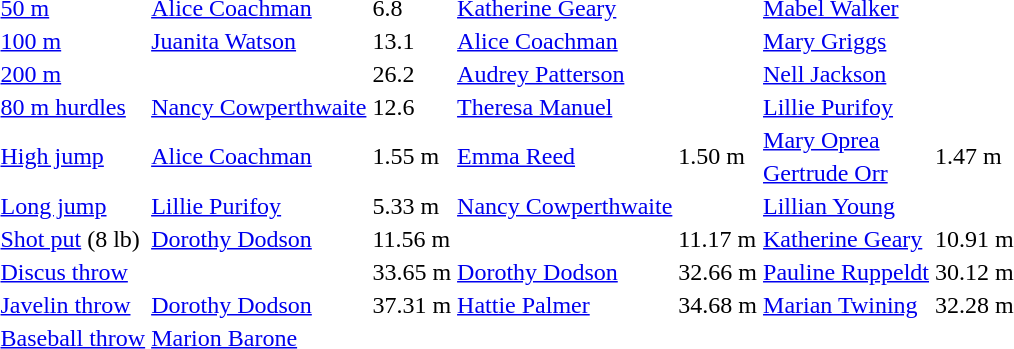<table>
<tr>
<td><a href='#'>50 m</a></td>
<td><a href='#'>Alice Coachman</a></td>
<td>6.8</td>
<td><a href='#'>Katherine Geary</a></td>
<td></td>
<td><a href='#'>Mabel Walker</a></td>
<td></td>
</tr>
<tr>
<td><a href='#'>100 m</a></td>
<td><a href='#'>Juanita Watson</a></td>
<td>13.1</td>
<td><a href='#'>Alice Coachman</a></td>
<td></td>
<td><a href='#'>Mary Griggs</a></td>
<td></td>
</tr>
<tr>
<td><a href='#'>200 m</a></td>
<td></td>
<td>26.2</td>
<td><a href='#'>Audrey Patterson</a></td>
<td></td>
<td><a href='#'>Nell Jackson</a></td>
<td></td>
</tr>
<tr>
<td><a href='#'>80 m hurdles</a></td>
<td><a href='#'>Nancy Cowperthwaite</a></td>
<td>12.6</td>
<td><a href='#'>Theresa Manuel</a></td>
<td></td>
<td><a href='#'>Lillie Purifoy</a></td>
<td></td>
</tr>
<tr>
<td rowspan=2><a href='#'>High jump</a></td>
<td rowspan=2><a href='#'>Alice Coachman</a></td>
<td rowspan=2>1.55 m</td>
<td rowspan=2><a href='#'>Emma Reed</a></td>
<td rowspan=2>1.50 m</td>
<td><a href='#'>Mary Oprea</a></td>
<td rowspan=2>1.47 m</td>
</tr>
<tr>
<td rowspan=1><a href='#'>Gertrude Orr</a></td>
</tr>
<tr>
<td><a href='#'>Long jump</a></td>
<td><a href='#'>Lillie Purifoy</a></td>
<td>5.33 m</td>
<td><a href='#'>Nancy Cowperthwaite</a></td>
<td></td>
<td><a href='#'>Lillian Young</a></td>
<td></td>
</tr>
<tr>
<td><a href='#'>Shot put</a> (8 lb)</td>
<td><a href='#'>Dorothy Dodson</a></td>
<td>11.56 m</td>
<td></td>
<td>11.17 m</td>
<td><a href='#'>Katherine Geary</a></td>
<td>10.91 m</td>
</tr>
<tr>
<td><a href='#'>Discus throw</a></td>
<td></td>
<td>33.65 m</td>
<td><a href='#'>Dorothy Dodson</a></td>
<td>32.66 m</td>
<td><a href='#'>Pauline Ruppeldt</a></td>
<td>30.12 m</td>
</tr>
<tr>
<td><a href='#'>Javelin throw</a></td>
<td><a href='#'>Dorothy Dodson</a></td>
<td>37.31 m</td>
<td><a href='#'>Hattie Palmer</a></td>
<td>34.68 m</td>
<td><a href='#'>Marian Twining</a></td>
<td>32.28 m</td>
</tr>
<tr>
<td><a href='#'>Baseball throw</a></td>
<td><a href='#'>Marion Barone</a></td>
<td></td>
<td></td>
<td></td>
<td></td>
<td></td>
</tr>
</table>
